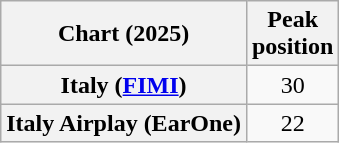<table class="wikitable sortable plainrowheaders" style="text-align:center;">
<tr>
<th scope="col">Chart (2025)</th>
<th scope="col">Peak<br>position</th>
</tr>
<tr>
<th scope="row">Italy (<a href='#'>FIMI</a>)</th>
<td>30</td>
</tr>
<tr>
<th scope="row">Italy Airplay (EarOne)</th>
<td>22</td>
</tr>
</table>
